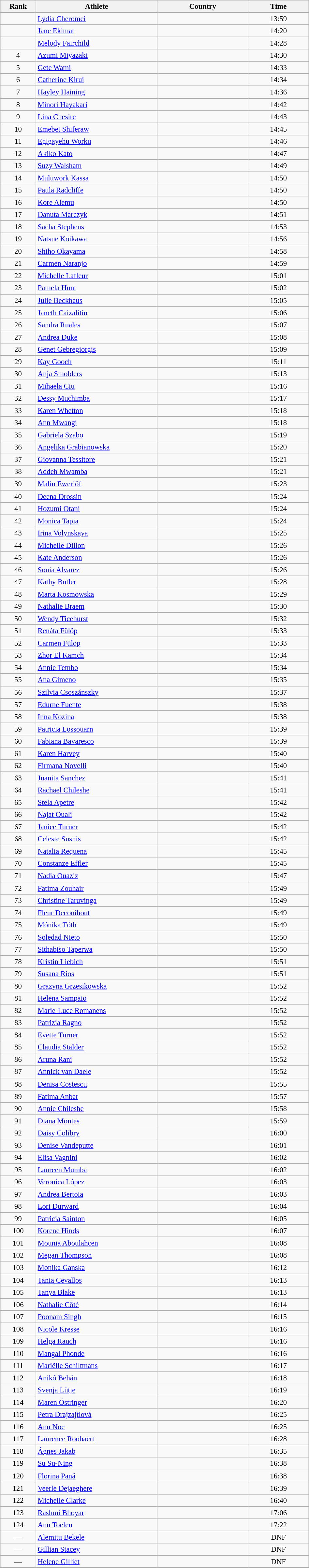<table class="wikitable sortable" style=" text-align:center; font-size:95%;" width="50%">
<tr>
<th width=5%>Rank</th>
<th width=20%>Athlete</th>
<th width=15%>Country</th>
<th width=10%>Time</th>
</tr>
<tr>
<td align=center></td>
<td align=left><a href='#'>Lydia Cheromei</a></td>
<td align=left></td>
<td>13:59</td>
</tr>
<tr>
<td align=center></td>
<td align=left><a href='#'>Jane Ekimat</a></td>
<td align=left></td>
<td>14:20</td>
</tr>
<tr>
<td align=center></td>
<td align=left><a href='#'>Melody Fairchild</a></td>
<td align=left></td>
<td>14:28</td>
</tr>
<tr>
<td align=center>4</td>
<td align=left><a href='#'>Azumi Miyazaki</a></td>
<td align=left></td>
<td>14:30</td>
</tr>
<tr>
<td align=center>5</td>
<td align=left><a href='#'>Gete Wami</a></td>
<td align=left></td>
<td>14:33</td>
</tr>
<tr>
<td align=center>6</td>
<td align=left><a href='#'>Catherine Kirui</a></td>
<td align=left></td>
<td>14:34</td>
</tr>
<tr>
<td align=center>7</td>
<td align=left><a href='#'>Hayley Haining</a></td>
<td align=left></td>
<td>14:36</td>
</tr>
<tr>
<td align=center>8</td>
<td align=left><a href='#'>Minori Hayakari</a></td>
<td align=left></td>
<td>14:42</td>
</tr>
<tr>
<td align=center>9</td>
<td align=left><a href='#'>Lina Chesire</a></td>
<td align=left></td>
<td>14:43</td>
</tr>
<tr>
<td align=center>10</td>
<td align=left><a href='#'>Emebet Shiferaw</a></td>
<td align=left></td>
<td>14:45</td>
</tr>
<tr>
<td align=center>11</td>
<td align=left><a href='#'>Egigayehu Worku</a></td>
<td align=left></td>
<td>14:46</td>
</tr>
<tr>
<td align=center>12</td>
<td align=left><a href='#'>Akiko Kato</a></td>
<td align=left></td>
<td>14:47</td>
</tr>
<tr>
<td align=center>13</td>
<td align=left><a href='#'>Suzy Walsham</a></td>
<td align=left></td>
<td>14:49</td>
</tr>
<tr>
<td align=center>14</td>
<td align=left><a href='#'>Muluwork Kassa</a></td>
<td align=left></td>
<td>14:50</td>
</tr>
<tr>
<td align=center>15</td>
<td align=left><a href='#'>Paula Radcliffe</a></td>
<td align=left></td>
<td>14:50</td>
</tr>
<tr>
<td align=center>16</td>
<td align=left><a href='#'>Kore Alemu</a></td>
<td align=left></td>
<td>14:50</td>
</tr>
<tr>
<td align=center>17</td>
<td align=left><a href='#'>Danuta Marczyk</a></td>
<td align=left></td>
<td>14:51</td>
</tr>
<tr>
<td align=center>18</td>
<td align=left><a href='#'>Sacha Stephens</a></td>
<td align=left></td>
<td>14:53</td>
</tr>
<tr>
<td align=center>19</td>
<td align=left><a href='#'>Natsue Koikawa</a></td>
<td align=left></td>
<td>14:56</td>
</tr>
<tr>
<td align=center>20</td>
<td align=left><a href='#'>Shiho Okayama</a></td>
<td align=left></td>
<td>14:58</td>
</tr>
<tr>
<td align=center>21</td>
<td align=left><a href='#'>Carmen Naranjo</a></td>
<td align=left></td>
<td>14:59</td>
</tr>
<tr>
<td align=center>22</td>
<td align=left><a href='#'>Michelle Lafleur</a></td>
<td align=left></td>
<td>15:01</td>
</tr>
<tr>
<td align=center>23</td>
<td align=left><a href='#'>Pamela Hunt</a></td>
<td align=left></td>
<td>15:02</td>
</tr>
<tr>
<td align=center>24</td>
<td align=left><a href='#'>Julie Beckhaus</a></td>
<td align=left></td>
<td>15:05</td>
</tr>
<tr>
<td align=center>25</td>
<td align=left><a href='#'>Janeth Caizalitín</a></td>
<td align=left></td>
<td>15:06</td>
</tr>
<tr>
<td align=center>26</td>
<td align=left><a href='#'>Sandra Ruales</a></td>
<td align=left></td>
<td>15:07</td>
</tr>
<tr>
<td align=center>27</td>
<td align=left><a href='#'>Andrea Duke</a></td>
<td align=left></td>
<td>15:08</td>
</tr>
<tr>
<td align=center>28</td>
<td align=left><a href='#'>Genet Gebregiorgis</a></td>
<td align=left></td>
<td>15:09</td>
</tr>
<tr>
<td align=center>29</td>
<td align=left><a href='#'>Kay Gooch</a></td>
<td align=left></td>
<td>15:11</td>
</tr>
<tr>
<td align=center>30</td>
<td align=left><a href='#'>Anja Smolders</a></td>
<td align=left></td>
<td>15:13</td>
</tr>
<tr>
<td align=center>31</td>
<td align=left><a href='#'>Mihaela Ciu</a></td>
<td align=left></td>
<td>15:16</td>
</tr>
<tr>
<td align=center>32</td>
<td align=left><a href='#'>Dessy Muchimba</a></td>
<td align=left></td>
<td>15:17</td>
</tr>
<tr>
<td align=center>33</td>
<td align=left><a href='#'>Karen Whetton</a></td>
<td align=left></td>
<td>15:18</td>
</tr>
<tr>
<td align=center>34</td>
<td align=left><a href='#'>Ann Mwangi</a></td>
<td align=left></td>
<td>15:18</td>
</tr>
<tr>
<td align=center>35</td>
<td align=left><a href='#'>Gabriela Szabo</a></td>
<td align=left></td>
<td>15:19</td>
</tr>
<tr>
<td align=center>36</td>
<td align=left><a href='#'>Angelika Grabianowska</a></td>
<td align=left></td>
<td>15:20</td>
</tr>
<tr>
<td align=center>37</td>
<td align=left><a href='#'>Giovanna Tessitore</a></td>
<td align=left></td>
<td>15:21</td>
</tr>
<tr>
<td align=center>38</td>
<td align=left><a href='#'>Addeh Mwamba</a></td>
<td align=left></td>
<td>15:21</td>
</tr>
<tr>
<td align=center>39</td>
<td align=left><a href='#'>Malin Ewerlöf</a></td>
<td align=left></td>
<td>15:23</td>
</tr>
<tr>
<td align=center>40</td>
<td align=left><a href='#'>Deena Drossin</a></td>
<td align=left></td>
<td>15:24</td>
</tr>
<tr>
<td align=center>41</td>
<td align=left><a href='#'>Hozumi Otani</a></td>
<td align=left></td>
<td>15:24</td>
</tr>
<tr>
<td align=center>42</td>
<td align=left><a href='#'>Monica Tapia</a></td>
<td align=left></td>
<td>15:24</td>
</tr>
<tr>
<td align=center>43</td>
<td align=left><a href='#'>Irina Volynskaya</a></td>
<td align=left></td>
<td>15:25</td>
</tr>
<tr>
<td align=center>44</td>
<td align=left><a href='#'>Michelle Dillon</a></td>
<td align=left></td>
<td>15:26</td>
</tr>
<tr>
<td align=center>45</td>
<td align=left><a href='#'>Kate Anderson</a></td>
<td align=left></td>
<td>15:26</td>
</tr>
<tr>
<td align=center>46</td>
<td align=left><a href='#'>Sonia Alvarez</a></td>
<td align=left></td>
<td>15:26</td>
</tr>
<tr>
<td align=center>47</td>
<td align=left><a href='#'>Kathy Butler</a></td>
<td align=left></td>
<td>15:28</td>
</tr>
<tr>
<td align=center>48</td>
<td align=left><a href='#'>Marta Kosmowska</a></td>
<td align=left></td>
<td>15:29</td>
</tr>
<tr>
<td align=center>49</td>
<td align=left><a href='#'>Nathalie Braem</a></td>
<td align=left></td>
<td>15:30</td>
</tr>
<tr>
<td align=center>50</td>
<td align=left><a href='#'>Wendy Ticehurst</a></td>
<td align=left></td>
<td>15:32</td>
</tr>
<tr>
<td align=center>51</td>
<td align=left><a href='#'>Renáta Fülöp</a></td>
<td align=left></td>
<td>15:33</td>
</tr>
<tr>
<td align=center>52</td>
<td align=left><a href='#'>Carmen Fülop</a></td>
<td align=left></td>
<td>15:33</td>
</tr>
<tr>
<td align=center>53</td>
<td align=left><a href='#'>Zhor El Kamch</a></td>
<td align=left></td>
<td>15:34</td>
</tr>
<tr>
<td align=center>54</td>
<td align=left><a href='#'>Annie Tembo</a></td>
<td align=left></td>
<td>15:34</td>
</tr>
<tr>
<td align=center>55</td>
<td align=left><a href='#'>Ana Gimeno</a></td>
<td align=left></td>
<td>15:35</td>
</tr>
<tr>
<td align=center>56</td>
<td align=left><a href='#'>Szilvia Csoszánszky</a></td>
<td align=left></td>
<td>15:37</td>
</tr>
<tr>
<td align=center>57</td>
<td align=left><a href='#'>Edurne Fuente</a></td>
<td align=left></td>
<td>15:38</td>
</tr>
<tr>
<td align=center>58</td>
<td align=left><a href='#'>Inna Kozina</a></td>
<td align=left></td>
<td>15:38</td>
</tr>
<tr>
<td align=center>59</td>
<td align=left><a href='#'>Patricia Lossouarn</a></td>
<td align=left></td>
<td>15:39</td>
</tr>
<tr>
<td align=center>60</td>
<td align=left><a href='#'>Fabiana Bavaresco</a></td>
<td align=left></td>
<td>15:39</td>
</tr>
<tr>
<td align=center>61</td>
<td align=left><a href='#'>Karen Harvey</a></td>
<td align=left></td>
<td>15:40</td>
</tr>
<tr>
<td align=center>62</td>
<td align=left><a href='#'>Firmana Novelli</a></td>
<td align=left></td>
<td>15:40</td>
</tr>
<tr>
<td align=center>63</td>
<td align=left><a href='#'>Juanita Sanchez</a></td>
<td align=left></td>
<td>15:41</td>
</tr>
<tr>
<td align=center>64</td>
<td align=left><a href='#'>Rachael Chileshe</a></td>
<td align=left></td>
<td>15:41</td>
</tr>
<tr>
<td align=center>65</td>
<td align=left><a href='#'>Stela Apetre</a></td>
<td align=left></td>
<td>15:42</td>
</tr>
<tr>
<td align=center>66</td>
<td align=left><a href='#'>Najat Ouali</a></td>
<td align=left></td>
<td>15:42</td>
</tr>
<tr>
<td align=center>67</td>
<td align=left><a href='#'>Janice Turner</a></td>
<td align=left></td>
<td>15:42</td>
</tr>
<tr>
<td align=center>68</td>
<td align=left><a href='#'>Celeste Susnis</a></td>
<td align=left></td>
<td>15:42</td>
</tr>
<tr>
<td align=center>69</td>
<td align=left><a href='#'>Natalia Requena</a></td>
<td align=left></td>
<td>15:45</td>
</tr>
<tr>
<td align=center>70</td>
<td align=left><a href='#'>Constanze Effler</a></td>
<td align=left></td>
<td>15:45</td>
</tr>
<tr>
<td align=center>71</td>
<td align=left><a href='#'>Nadia Ouaziz</a></td>
<td align=left></td>
<td>15:47</td>
</tr>
<tr>
<td align=center>72</td>
<td align=left><a href='#'>Fatima Zouhair</a></td>
<td align=left></td>
<td>15:49</td>
</tr>
<tr>
<td align=center>73</td>
<td align=left><a href='#'>Christine Taruvinga</a></td>
<td align=left></td>
<td>15:49</td>
</tr>
<tr>
<td align=center>74</td>
<td align=left><a href='#'>Fleur Deconihout</a></td>
<td align=left></td>
<td>15:49</td>
</tr>
<tr>
<td align=center>75</td>
<td align=left><a href='#'>Mónika Tóth</a></td>
<td align=left></td>
<td>15:49</td>
</tr>
<tr>
<td align=center>76</td>
<td align=left><a href='#'>Soledad Nieto</a></td>
<td align=left></td>
<td>15:50</td>
</tr>
<tr>
<td align=center>77</td>
<td align=left><a href='#'>Sithabiso Taperwa</a></td>
<td align=left></td>
<td>15:50</td>
</tr>
<tr>
<td align=center>78</td>
<td align=left><a href='#'>Kristin Liebich</a></td>
<td align=left></td>
<td>15:51</td>
</tr>
<tr>
<td align=center>79</td>
<td align=left><a href='#'>Susana Rios</a></td>
<td align=left></td>
<td>15:51</td>
</tr>
<tr>
<td align=center>80</td>
<td align=left><a href='#'>Grazyna Grzesikowska</a></td>
<td align=left></td>
<td>15:52</td>
</tr>
<tr>
<td align=center>81</td>
<td align=left><a href='#'>Helena Sampaio</a></td>
<td align=left></td>
<td>15:52</td>
</tr>
<tr>
<td align=center>82</td>
<td align=left><a href='#'>Marie-Luce Romanens</a></td>
<td align=left></td>
<td>15:52</td>
</tr>
<tr>
<td align=center>83</td>
<td align=left><a href='#'>Patrizia Ragno</a></td>
<td align=left></td>
<td>15:52</td>
</tr>
<tr>
<td align=center>84</td>
<td align=left><a href='#'>Evette Turner</a></td>
<td align=left></td>
<td>15:52</td>
</tr>
<tr>
<td align=center>85</td>
<td align=left><a href='#'>Claudia Stalder</a></td>
<td align=left></td>
<td>15:52</td>
</tr>
<tr>
<td align=center>86</td>
<td align=left><a href='#'>Aruna Rani</a></td>
<td align=left></td>
<td>15:52</td>
</tr>
<tr>
<td align=center>87</td>
<td align=left><a href='#'>Annick van Daele</a></td>
<td align=left></td>
<td>15:52</td>
</tr>
<tr>
<td align=center>88</td>
<td align=left><a href='#'>Denisa Costescu</a></td>
<td align=left></td>
<td>15:55</td>
</tr>
<tr>
<td align=center>89</td>
<td align=left><a href='#'>Fatima Anbar</a></td>
<td align=left></td>
<td>15:57</td>
</tr>
<tr>
<td align=center>90</td>
<td align=left><a href='#'>Annie Chileshe</a></td>
<td align=left></td>
<td>15:58</td>
</tr>
<tr>
<td align=center>91</td>
<td align=left><a href='#'>Diana Montes</a></td>
<td align=left></td>
<td>15:59</td>
</tr>
<tr>
<td align=center>92</td>
<td align=left><a href='#'>Daisy Colibry</a></td>
<td align=left></td>
<td>16:00</td>
</tr>
<tr>
<td align=center>93</td>
<td align=left><a href='#'>Denise Vandeputte</a></td>
<td align=left></td>
<td>16:01</td>
</tr>
<tr>
<td align=center>94</td>
<td align=left><a href='#'>Elisa Vagnini</a></td>
<td align=left></td>
<td>16:02</td>
</tr>
<tr>
<td align=center>95</td>
<td align=left><a href='#'>Laureen Mumba</a></td>
<td align=left></td>
<td>16:02</td>
</tr>
<tr>
<td align=center>96</td>
<td align=left><a href='#'>Veronica López</a></td>
<td align=left></td>
<td>16:03</td>
</tr>
<tr>
<td align=center>97</td>
<td align=left><a href='#'>Andrea Bertoia</a></td>
<td align=left></td>
<td>16:03</td>
</tr>
<tr>
<td align=center>98</td>
<td align=left><a href='#'>Lori Durward</a></td>
<td align=left></td>
<td>16:04</td>
</tr>
<tr>
<td align=center>99</td>
<td align=left><a href='#'>Patricia Sainton</a></td>
<td align=left></td>
<td>16:05</td>
</tr>
<tr>
<td align=center>100</td>
<td align=left><a href='#'>Korene Hinds</a></td>
<td align=left></td>
<td>16:07</td>
</tr>
<tr>
<td align=center>101</td>
<td align=left><a href='#'>Mounia Aboulahcen</a></td>
<td align=left></td>
<td>16:08</td>
</tr>
<tr>
<td align=center>102</td>
<td align=left><a href='#'>Megan Thompson</a></td>
<td align=left></td>
<td>16:08</td>
</tr>
<tr>
<td align=center>103</td>
<td align=left><a href='#'>Monika Ganska</a></td>
<td align=left></td>
<td>16:12</td>
</tr>
<tr>
<td align=center>104</td>
<td align=left><a href='#'>Tania Cevallos</a></td>
<td align=left></td>
<td>16:13</td>
</tr>
<tr>
<td align=center>105</td>
<td align=left><a href='#'>Tanya Blake</a></td>
<td align=left></td>
<td>16:13</td>
</tr>
<tr>
<td align=center>106</td>
<td align=left><a href='#'>Nathalie Côté</a></td>
<td align=left></td>
<td>16:14</td>
</tr>
<tr>
<td align=center>107</td>
<td align=left><a href='#'>Poonam Singh</a></td>
<td align=left></td>
<td>16:15</td>
</tr>
<tr>
<td align=center>108</td>
<td align=left><a href='#'>Nicole Kresse</a></td>
<td align=left></td>
<td>16:16</td>
</tr>
<tr>
<td align=center>109</td>
<td align=left><a href='#'>Helga Rauch</a></td>
<td align=left></td>
<td>16:16</td>
</tr>
<tr>
<td align=center>110</td>
<td align=left><a href='#'>Mangal Phonde</a></td>
<td align=left></td>
<td>16:16</td>
</tr>
<tr>
<td align=center>111</td>
<td align=left><a href='#'>Mariëlle Schiltmans</a></td>
<td align=left></td>
<td>16:17</td>
</tr>
<tr>
<td align=center>112</td>
<td align=left><a href='#'>Anikó Behán</a></td>
<td align=left></td>
<td>16:18</td>
</tr>
<tr>
<td align=center>113</td>
<td align=left><a href='#'>Svenja Lütje</a></td>
<td align=left></td>
<td>16:19</td>
</tr>
<tr>
<td align=center>114</td>
<td align=left><a href='#'>Maren Östringer</a></td>
<td align=left></td>
<td>16:20</td>
</tr>
<tr>
<td align=center>115</td>
<td align=left><a href='#'>Petra Drajzajtlová</a></td>
<td align=left></td>
<td>16:25</td>
</tr>
<tr>
<td align=center>116</td>
<td align=left><a href='#'>Ann Noe</a></td>
<td align=left></td>
<td>16:25</td>
</tr>
<tr>
<td align=center>117</td>
<td align=left><a href='#'>Laurence Roobaert</a></td>
<td align=left></td>
<td>16:28</td>
</tr>
<tr>
<td align=center>118</td>
<td align=left><a href='#'>Ágnes Jakab</a></td>
<td align=left></td>
<td>16:35</td>
</tr>
<tr>
<td align=center>119</td>
<td align=left><a href='#'>Su Su-Ning</a></td>
<td align=left></td>
<td>16:38</td>
</tr>
<tr>
<td align=center>120</td>
<td align=left><a href='#'>Florina Pană</a></td>
<td align=left></td>
<td>16:38</td>
</tr>
<tr>
<td align=center>121</td>
<td align=left><a href='#'>Veerle Dejaeghere</a></td>
<td align=left></td>
<td>16:39</td>
</tr>
<tr>
<td align=center>122</td>
<td align=left><a href='#'>Michelle Clarke</a></td>
<td align=left></td>
<td>16:40</td>
</tr>
<tr>
<td align=center>123</td>
<td align=left><a href='#'>Rashmi Bhoyar</a></td>
<td align=left></td>
<td>17:06</td>
</tr>
<tr>
<td align=center>124</td>
<td align=left><a href='#'>Ann Toelen</a></td>
<td align=left></td>
<td>17:22</td>
</tr>
<tr>
<td align=center>—</td>
<td align=left><a href='#'>Alemitu Bekele</a></td>
<td align=left></td>
<td>DNF</td>
</tr>
<tr>
<td align=center>—</td>
<td align=left><a href='#'>Gillian Stacey</a></td>
<td align=left></td>
<td>DNF</td>
</tr>
<tr>
<td align=center>—</td>
<td align=left><a href='#'>Helene Gilliet</a></td>
<td align=left></td>
<td>DNF</td>
</tr>
</table>
